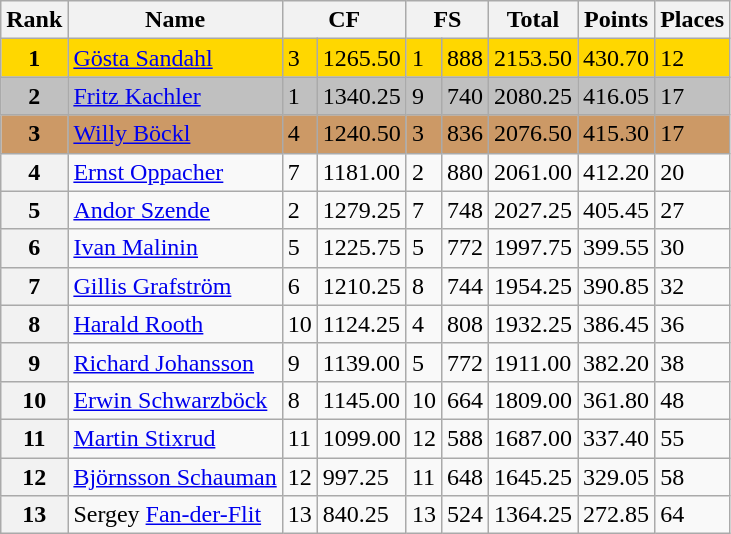<table class="wikitable">
<tr>
<th>Rank</th>
<th>Name</th>
<th colspan=2>CF</th>
<th colspan=2>FS</th>
<th>Total</th>
<th>Points</th>
<th>Places</th>
</tr>
<tr bgcolor=gold>
<td align=center><strong>1</strong></td>
<td> <a href='#'>Gösta Sandahl</a></td>
<td>3</td>
<td>1265.50</td>
<td>1</td>
<td>888</td>
<td>2153.50</td>
<td>430.70</td>
<td>12</td>
</tr>
<tr bgcolor=silver>
<td align=center><strong>2</strong></td>
<td> <a href='#'>Fritz Kachler</a></td>
<td>1</td>
<td>1340.25</td>
<td>9</td>
<td>740</td>
<td>2080.25</td>
<td>416.05</td>
<td>17</td>
</tr>
<tr bgcolor=cc9966>
<td align=center><strong>3</strong></td>
<td> <a href='#'>Willy Böckl</a></td>
<td>4</td>
<td>1240.50</td>
<td>3</td>
<td>836</td>
<td>2076.50</td>
<td>415.30</td>
<td>17</td>
</tr>
<tr>
<th>4</th>
<td> <a href='#'>Ernst Oppacher</a></td>
<td>7</td>
<td>1181.00</td>
<td>2</td>
<td>880</td>
<td>2061.00</td>
<td>412.20</td>
<td>20</td>
</tr>
<tr>
<th>5</th>
<td> <a href='#'>Andor Szende</a></td>
<td>2</td>
<td>1279.25</td>
<td>7</td>
<td>748</td>
<td>2027.25</td>
<td>405.45</td>
<td>27</td>
</tr>
<tr>
<th>6</th>
<td> <a href='#'>Ivan Malinin</a></td>
<td>5</td>
<td>1225.75</td>
<td>5</td>
<td>772</td>
<td>1997.75</td>
<td>399.55</td>
<td>30</td>
</tr>
<tr>
<th>7</th>
<td> <a href='#'>Gillis Grafström</a></td>
<td>6</td>
<td>1210.25</td>
<td>8</td>
<td>744</td>
<td>1954.25</td>
<td>390.85</td>
<td>32</td>
</tr>
<tr>
<th>8</th>
<td> <a href='#'>Harald Rooth</a></td>
<td>10</td>
<td>1124.25</td>
<td>4</td>
<td>808</td>
<td>1932.25</td>
<td>386.45</td>
<td>36</td>
</tr>
<tr>
<th>9</th>
<td> <a href='#'>Richard Johansson</a></td>
<td>9</td>
<td>1139.00</td>
<td>5</td>
<td>772</td>
<td>1911.00</td>
<td>382.20</td>
<td>38</td>
</tr>
<tr>
<th>10</th>
<td> <a href='#'>Erwin Schwarzböck</a></td>
<td>8</td>
<td>1145.00</td>
<td>10</td>
<td>664</td>
<td>1809.00</td>
<td>361.80</td>
<td>48</td>
</tr>
<tr>
<th>11</th>
<td> <a href='#'>Martin Stixrud</a></td>
<td>11</td>
<td>1099.00</td>
<td>12</td>
<td>588</td>
<td>1687.00</td>
<td>337.40</td>
<td>55</td>
</tr>
<tr>
<th>12</th>
<td> <a href='#'>Björnsson Schauman</a></td>
<td>12</td>
<td>997.25</td>
<td>11</td>
<td>648</td>
<td>1645.25</td>
<td>329.05</td>
<td>58</td>
</tr>
<tr>
<th>13</th>
<td> Sergey <a href='#'>Fan-der-Flit</a></td>
<td>13</td>
<td>840.25</td>
<td>13</td>
<td>524</td>
<td>1364.25</td>
<td>272.85</td>
<td>64</td>
</tr>
</table>
